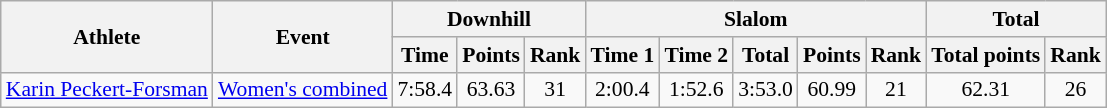<table class="wikitable" style="font-size:90%">
<tr>
<th rowspan="2">Athlete</th>
<th rowspan="2">Event</th>
<th colspan="3">Downhill</th>
<th colspan="5">Slalom</th>
<th colspan="2">Total</th>
</tr>
<tr>
<th>Time</th>
<th>Points</th>
<th>Rank</th>
<th>Time 1</th>
<th>Time 2</th>
<th>Total</th>
<th>Points</th>
<th>Rank</th>
<th>Total points</th>
<th>Rank</th>
</tr>
<tr align="center">
<td align="left"><a href='#'>Karin Peckert-Forsman</a></td>
<td align="left"><a href='#'>Women's combined</a></td>
<td>7:58.4</td>
<td>63.63</td>
<td>31</td>
<td>2:00.4</td>
<td>1:52.6</td>
<td>3:53.0</td>
<td>60.99</td>
<td>21</td>
<td>62.31</td>
<td>26</td>
</tr>
</table>
